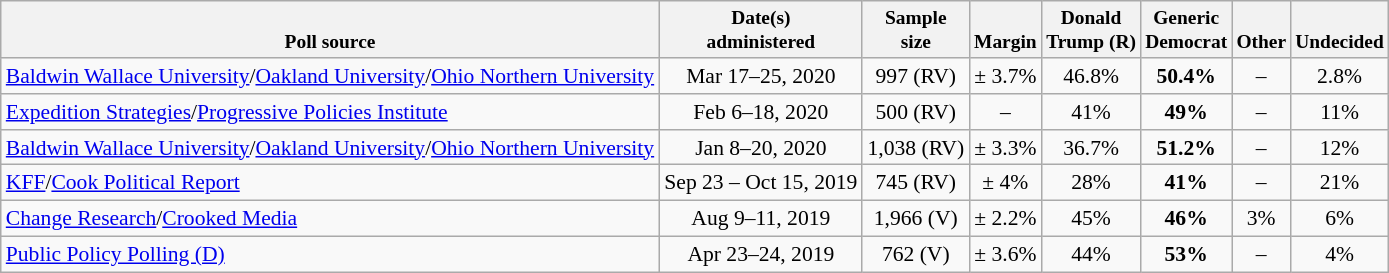<table class="wikitable" style="font-size:90%;text-align:center;">
<tr valign=bottom style="font-size:90%;">
<th>Poll source</th>
<th>Date(s)<br>administered</th>
<th>Sample<br>size</th>
<th>Margin<br></th>
<th>Donald<br>Trump (R)</th>
<th>Generic<br>Democrat</th>
<th>Other</th>
<th>Undecided</th>
</tr>
<tr>
<td style="text-align:left;"><a href='#'>Baldwin Wallace University</a>/<a href='#'>Oakland University</a>/<a href='#'>Ohio Northern University</a></td>
<td>Mar 17–25, 2020</td>
<td>997 (RV)</td>
<td>± 3.7%</td>
<td>46.8%</td>
<td><strong>50.4%</strong></td>
<td>–</td>
<td>2.8%</td>
</tr>
<tr>
<td style="text-align:left;"><a href='#'>Expedition Strategies</a>/<a href='#'>Progressive Policies Institute</a></td>
<td>Feb 6–18, 2020</td>
<td>500 (RV)</td>
<td>–</td>
<td>41%</td>
<td><strong>49%</strong></td>
<td>–</td>
<td>11%</td>
</tr>
<tr>
<td style="text-align:left;"><a href='#'>Baldwin Wallace University</a>/<a href='#'>Oakland University</a>/<a href='#'>Ohio Northern University</a></td>
<td>Jan 8–20, 2020</td>
<td>1,038 (RV)</td>
<td>± 3.3%</td>
<td>36.7%</td>
<td><strong>51.2%</strong></td>
<td>–</td>
<td>12%</td>
</tr>
<tr>
<td style="text-align:left;"><a href='#'>KFF</a>/<a href='#'>Cook Political Report</a></td>
<td>Sep 23 – Oct 15, 2019</td>
<td>745 (RV)</td>
<td>± 4%</td>
<td>28%</td>
<td><strong>41%</strong></td>
<td>–</td>
<td>21%</td>
</tr>
<tr>
<td style="text-align:left;"><a href='#'>Change Research</a>/<a href='#'>Crooked Media</a></td>
<td>Aug 9–11, 2019</td>
<td>1,966 (V)</td>
<td>± 2.2%</td>
<td>45%</td>
<td><strong>46%</strong></td>
<td>3%</td>
<td>6%</td>
</tr>
<tr>
<td style="text-align:left;"><a href='#'>Public Policy Polling (D)</a></td>
<td>Apr 23–24, 2019</td>
<td>762 (V)</td>
<td>± 3.6%</td>
<td>44%</td>
<td><strong>53%</strong></td>
<td>–</td>
<td>4%</td>
</tr>
</table>
